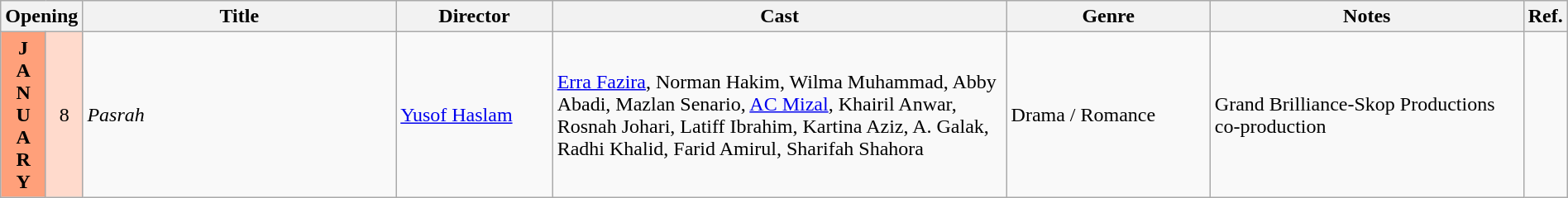<table class="wikitable" width="100%">
<tr>
<th colspan="2">Opening</th>
<th style="width:20%;">Title</th>
<th style="width:10%;">Director</th>
<th>Cast</th>
<th style="width:13%">Genre</th>
<th style="width:20%">Notes</th>
<th>Ref.</th>
</tr>
<tr>
<th rowspan=1 style="text-align:center; background:#ffa07a;">J<br>A<br>N<br>U<br>A<br>R<br>Y</th>
<td rowspan=1 style="text-align:center; background:#ffdacc;">8</td>
<td><em>Pasrah</em></td>
<td><a href='#'>Yusof Haslam</a></td>
<td><a href='#'>Erra Fazira</a>, Norman Hakim, Wilma Muhammad, Abby Abadi, Mazlan Senario, <a href='#'>AC Mizal</a>, Khairil Anwar, Rosnah Johari, Latiff Ibrahim, Kartina Aziz, A. Galak, Radhi Khalid, Farid Amirul, Sharifah Shahora</td>
<td>Drama / Romance</td>
<td>Grand Brilliance-Skop Productions co-production</td>
<td></td>
</tr>
</table>
